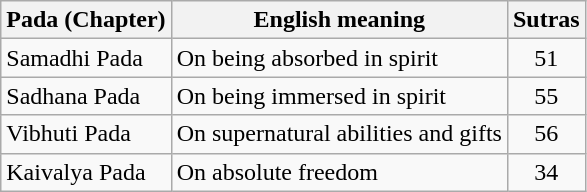<table class="wikitable floatright">
<tr>
<th>Pada (Chapter)</th>
<th>English meaning</th>
<th>Sutras</th>
</tr>
<tr>
<td>Samadhi Pada</td>
<td>On being absorbed in spirit</td>
<td style="text-align: center">51</td>
</tr>
<tr>
<td>Sadhana Pada</td>
<td>On being immersed in spirit</td>
<td style="text-align: center">55</td>
</tr>
<tr>
<td>Vibhuti Pada</td>
<td>On supernatural abilities and gifts</td>
<td style="text-align: center">56</td>
</tr>
<tr>
<td>Kaivalya Pada</td>
<td>On absolute freedom</td>
<td style="text-align: center">34</td>
</tr>
</table>
